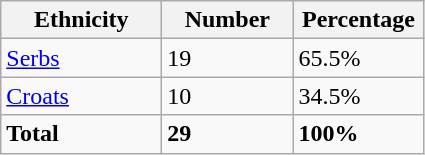<table class="wikitable">
<tr>
<th width="100px">Ethnicity</th>
<th width="80px">Number</th>
<th width="80px">Percentage</th>
</tr>
<tr>
<td><a href='#'>Serbs</a></td>
<td>19</td>
<td>65.5%</td>
</tr>
<tr>
<td><a href='#'>Croats</a></td>
<td>10</td>
<td>34.5%</td>
</tr>
<tr>
<td><strong>Total</strong></td>
<td><strong>29</strong></td>
<td><strong>100%</strong></td>
</tr>
</table>
